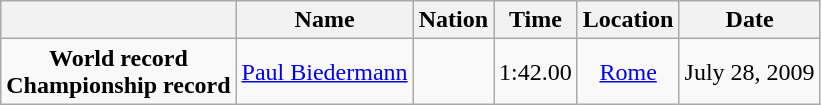<table class=wikitable style=text-align:center>
<tr>
<th></th>
<th>Name</th>
<th>Nation</th>
<th>Time</th>
<th>Location</th>
<th>Date</th>
</tr>
<tr>
<td><strong>World record</strong> <br> <strong>Championship record</strong></td>
<td><a href='#'>Paul Biedermann</a></td>
<td></td>
<td align=left>1:42.00</td>
<td><a href='#'>Rome</a></td>
<td>July 28, 2009</td>
</tr>
</table>
